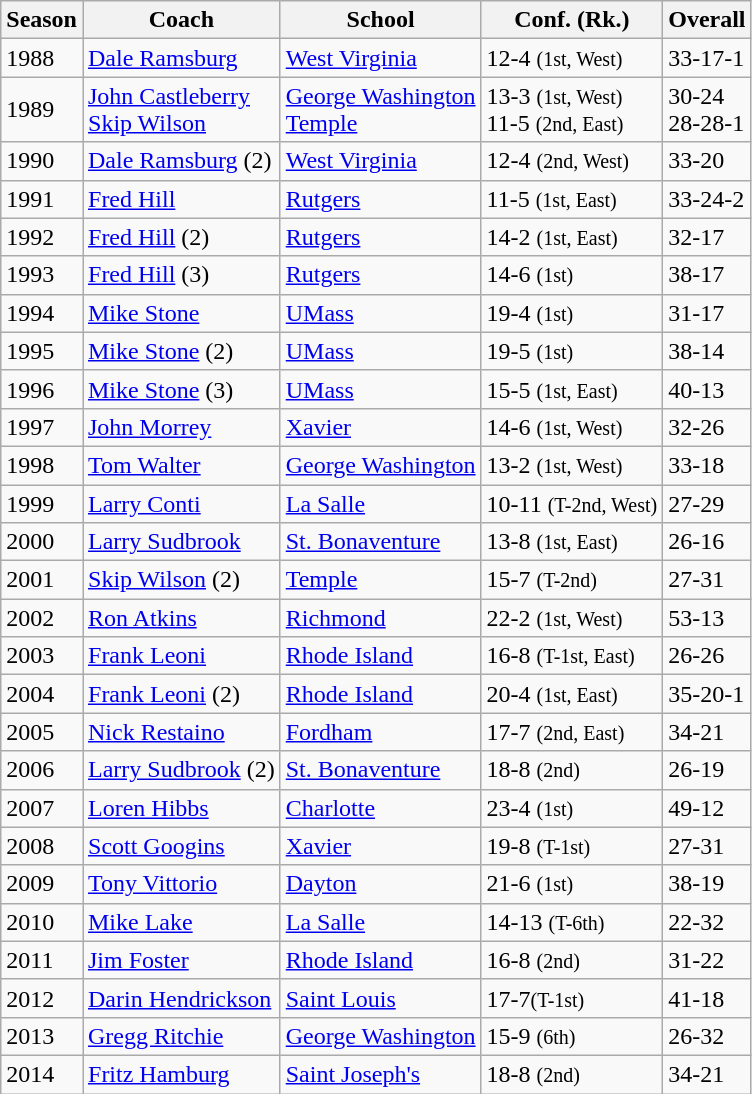<table class="wikitable" border="1">
<tr>
<th>Season</th>
<th>Coach</th>
<th>School</th>
<th>Conf. (Rk.)</th>
<th>Overall</th>
</tr>
<tr>
<td>1988</td>
<td><a href='#'>Dale Ramsburg</a></td>
<td><a href='#'>West Virginia</a></td>
<td>12-4 <small>(1st, West)</small></td>
<td>33-17-1</td>
</tr>
<tr>
<td>1989</td>
<td><a href='#'>John Castleberry</a><br><a href='#'>Skip Wilson</a></td>
<td><a href='#'>George Washington</a><br><a href='#'>Temple</a></td>
<td>13-3 <small>(1st, West)</small><br>11-5 <small>(2nd, East)</small></td>
<td>30-24<br>28-28-1</td>
</tr>
<tr>
<td>1990</td>
<td><a href='#'>Dale Ramsburg</a> (2)</td>
<td><a href='#'>West Virginia</a></td>
<td>12-4 <small>(2nd, West)</small></td>
<td>33-20</td>
</tr>
<tr>
<td>1991</td>
<td><a href='#'>Fred Hill</a></td>
<td><a href='#'>Rutgers</a></td>
<td>11-5 <small>(1st, East)</small></td>
<td>33-24-2</td>
</tr>
<tr>
<td>1992</td>
<td><a href='#'>Fred Hill</a> (2)</td>
<td><a href='#'>Rutgers</a></td>
<td>14-2 <small>(1st, East)</small></td>
<td>32-17</td>
</tr>
<tr>
<td>1993</td>
<td><a href='#'>Fred Hill</a> (3)</td>
<td><a href='#'>Rutgers</a></td>
<td>14-6 <small>(1st)</small></td>
<td>38-17</td>
</tr>
<tr>
<td>1994</td>
<td><a href='#'>Mike Stone</a></td>
<td><a href='#'>UMass</a></td>
<td>19-4 <small>(1st)</small></td>
<td>31-17</td>
</tr>
<tr>
<td>1995</td>
<td><a href='#'>Mike Stone</a> (2)</td>
<td><a href='#'>UMass</a></td>
<td>19-5 <small>(1st)</small></td>
<td>38-14</td>
</tr>
<tr>
<td>1996</td>
<td><a href='#'>Mike Stone</a> (3)</td>
<td><a href='#'>UMass</a></td>
<td>15-5 <small>(1st, East)</small></td>
<td>40-13</td>
</tr>
<tr>
<td>1997</td>
<td><a href='#'>John Morrey</a></td>
<td><a href='#'>Xavier</a></td>
<td>14-6 <small>(1st, West)</small></td>
<td>32-26</td>
</tr>
<tr>
<td>1998</td>
<td><a href='#'>Tom Walter</a></td>
<td><a href='#'>George Washington</a></td>
<td>13-2 <small>(1st, West)</small></td>
<td>33-18</td>
</tr>
<tr>
<td>1999</td>
<td><a href='#'>Larry Conti</a></td>
<td><a href='#'>La Salle</a></td>
<td>10-11 <small>(T-2nd, West)</small></td>
<td>27-29</td>
</tr>
<tr>
<td>2000</td>
<td><a href='#'>Larry Sudbrook</a></td>
<td><a href='#'>St. Bonaventure</a></td>
<td>13-8 <small>(1st, East)</small></td>
<td>26-16</td>
</tr>
<tr>
<td>2001</td>
<td><a href='#'>Skip Wilson</a> (2)</td>
<td><a href='#'>Temple</a></td>
<td>15-7 <small>(T-2nd)</small></td>
<td>27-31</td>
</tr>
<tr>
<td>2002</td>
<td><a href='#'>Ron Atkins</a></td>
<td><a href='#'>Richmond</a></td>
<td>22-2 <small>(1st, West)</small></td>
<td>53-13</td>
</tr>
<tr>
<td>2003</td>
<td><a href='#'>Frank Leoni</a></td>
<td><a href='#'>Rhode Island</a></td>
<td>16-8 <small>(T-1st, East)</small></td>
<td>26-26</td>
</tr>
<tr>
<td>2004</td>
<td><a href='#'>Frank Leoni</a> (2)</td>
<td><a href='#'>Rhode Island</a></td>
<td>20-4 <small>(1st, East)</small></td>
<td>35-20-1</td>
</tr>
<tr>
<td>2005</td>
<td><a href='#'>Nick Restaino</a></td>
<td><a href='#'>Fordham</a></td>
<td>17-7 <small>(2nd, East)</small></td>
<td>34-21</td>
</tr>
<tr>
<td>2006</td>
<td><a href='#'>Larry Sudbrook</a> (2)</td>
<td><a href='#'>St. Bonaventure</a></td>
<td>18-8 <small>(2nd)</small></td>
<td>26-19</td>
</tr>
<tr>
<td>2007</td>
<td><a href='#'>Loren Hibbs</a></td>
<td><a href='#'>Charlotte</a></td>
<td>23-4 <small>(1st)</small></td>
<td>49-12</td>
</tr>
<tr>
<td>2008</td>
<td><a href='#'>Scott Googins</a></td>
<td><a href='#'>Xavier</a></td>
<td>19-8 <small>(T-1st)</small></td>
<td>27-31</td>
</tr>
<tr>
<td>2009</td>
<td><a href='#'>Tony Vittorio</a></td>
<td><a href='#'>Dayton</a></td>
<td>21-6 <small>(1st)</small></td>
<td>38-19</td>
</tr>
<tr>
<td>2010</td>
<td><a href='#'>Mike Lake</a></td>
<td><a href='#'>La Salle</a></td>
<td>14-13 <small>(T-6th)</small></td>
<td>22-32</td>
</tr>
<tr>
<td>2011</td>
<td><a href='#'>Jim Foster</a></td>
<td><a href='#'>Rhode Island</a></td>
<td>16-8 <small>(2nd)</small></td>
<td>31-22</td>
</tr>
<tr>
<td>2012</td>
<td><a href='#'>Darin Hendrickson</a></td>
<td><a href='#'>Saint Louis</a></td>
<td>17-7<small>(T-1st)</small></td>
<td>41-18</td>
</tr>
<tr>
<td>2013</td>
<td><a href='#'>Gregg Ritchie</a></td>
<td><a href='#'>George Washington</a></td>
<td>15-9 <small>(6th)</small></td>
<td>26-32</td>
</tr>
<tr>
<td>2014</td>
<td><a href='#'>Fritz Hamburg</a></td>
<td><a href='#'>Saint Joseph's</a></td>
<td>18-8 <small>(2nd)</small></td>
<td>34-21</td>
</tr>
</table>
